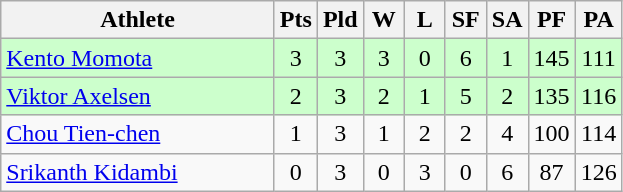<table class=wikitable style="text-align:center">
<tr>
<th width=175>Athlete</th>
<th width=20>Pts</th>
<th width=20>Pld</th>
<th width=20>W</th>
<th width=20>L</th>
<th width=20>SF</th>
<th width=20>SA</th>
<th width=20>PF</th>
<th width=20>PA</th>
</tr>
<tr bgcolor=ccffcc>
<td style="text-align:left"> <a href='#'>Kento Momota</a></td>
<td>3</td>
<td>3</td>
<td>3</td>
<td>0</td>
<td>6</td>
<td>1</td>
<td>145</td>
<td>111</td>
</tr>
<tr bgcolor=ccffcc>
<td style="text-align:left"> <a href='#'>Viktor Axelsen</a></td>
<td>2</td>
<td>3</td>
<td>2</td>
<td>1</td>
<td>5</td>
<td>2</td>
<td>135</td>
<td>116</td>
</tr>
<tr bgcolor=>
<td style="text-align:left"> <a href='#'>Chou Tien-chen</a></td>
<td>1</td>
<td>3</td>
<td>1</td>
<td>2</td>
<td>2</td>
<td>4</td>
<td>100</td>
<td>114</td>
</tr>
<tr bgcolor=>
<td style="text-align:left"> <a href='#'>Srikanth Kidambi</a></td>
<td>0</td>
<td>3</td>
<td>0</td>
<td>3</td>
<td>0</td>
<td>6</td>
<td>87</td>
<td>126</td>
</tr>
</table>
